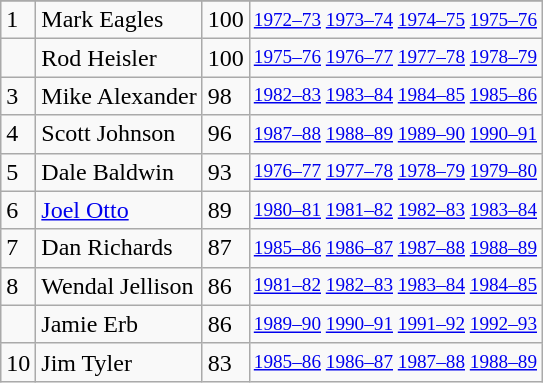<table class="wikitable">
<tr>
</tr>
<tr>
<td>1</td>
<td>Mark Eagles</td>
<td>100</td>
<td style="font-size:80%;"><a href='#'>1972–73</a> <a href='#'>1973–74</a> <a href='#'>1974–75</a> <a href='#'>1975–76</a></td>
</tr>
<tr>
<td></td>
<td>Rod Heisler</td>
<td>100</td>
<td style="font-size:80%;"><a href='#'>1975–76</a> <a href='#'>1976–77</a> <a href='#'>1977–78</a> <a href='#'>1978–79</a></td>
</tr>
<tr>
<td>3</td>
<td>Mike Alexander</td>
<td>98</td>
<td style="font-size:80%;"><a href='#'>1982–83</a> <a href='#'>1983–84</a> <a href='#'>1984–85</a> <a href='#'>1985–86</a></td>
</tr>
<tr>
<td>4</td>
<td>Scott Johnson</td>
<td>96</td>
<td style="font-size:80%;"><a href='#'>1987–88</a> <a href='#'>1988–89</a> <a href='#'>1989–90</a> <a href='#'>1990–91</a></td>
</tr>
<tr>
<td>5</td>
<td>Dale Baldwin</td>
<td>93</td>
<td style="font-size:80%;"><a href='#'>1976–77</a> <a href='#'>1977–78</a> <a href='#'>1978–79</a> <a href='#'>1979–80</a></td>
</tr>
<tr>
<td>6</td>
<td><a href='#'>Joel Otto</a></td>
<td>89</td>
<td style="font-size:80%;"><a href='#'>1980–81</a> <a href='#'>1981–82</a> <a href='#'>1982–83</a> <a href='#'>1983–84</a></td>
</tr>
<tr>
<td>7</td>
<td>Dan Richards</td>
<td>87</td>
<td style="font-size:80%;"><a href='#'>1985–86</a> <a href='#'>1986–87</a> <a href='#'>1987–88</a> <a href='#'>1988–89</a></td>
</tr>
<tr>
<td>8</td>
<td>Wendal Jellison</td>
<td>86</td>
<td style="font-size:80%;"><a href='#'>1981–82</a> <a href='#'>1982–83</a> <a href='#'>1983–84</a> <a href='#'>1984–85</a></td>
</tr>
<tr>
<td></td>
<td>Jamie Erb</td>
<td>86</td>
<td style="font-size:80%;"><a href='#'>1989–90</a> <a href='#'>1990–91</a> <a href='#'>1991–92</a> <a href='#'>1992–93</a></td>
</tr>
<tr>
<td>10</td>
<td>Jim Tyler</td>
<td>83</td>
<td style="font-size:80%;"><a href='#'>1985–86</a> <a href='#'>1986–87</a> <a href='#'>1987–88</a> <a href='#'>1988–89</a></td>
</tr>
</table>
